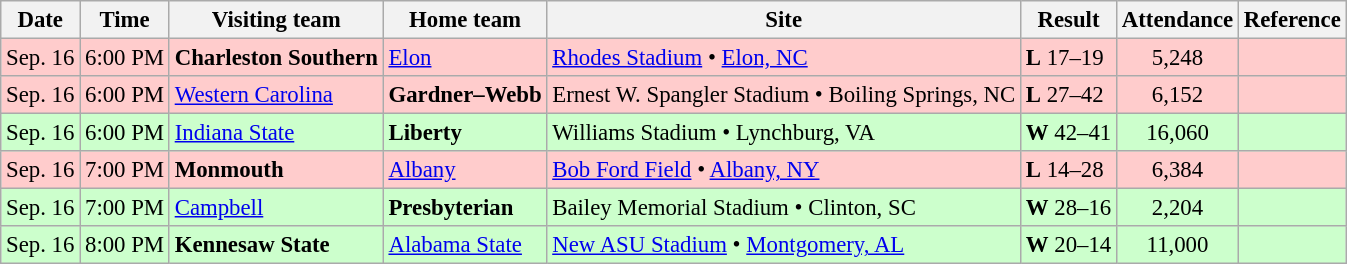<table class="wikitable" style="font-size:95%;">
<tr>
<th>Date</th>
<th>Time</th>
<th>Visiting team</th>
<th>Home team</th>
<th>Site</th>
<th>Result</th>
<th>Attendance</th>
<th class="unsortable">Reference</th>
</tr>
<tr bgcolor=ffcccc>
<td>Sep. 16</td>
<td>6:00 PM</td>
<td><strong>Charleston Southern</strong></td>
<td><a href='#'>Elon</a></td>
<td><a href='#'>Rhodes Stadium</a> • <a href='#'>Elon, NC</a></td>
<td><strong>L</strong> 17–19</td>
<td style="text-align:center;">5,248</td>
<td style="text-align:center;"></td>
</tr>
<tr bgcolor=ffcccc>
<td>Sep. 16</td>
<td>6:00 PM</td>
<td><a href='#'>Western Carolina</a></td>
<td><strong>Gardner–Webb</strong></td>
<td>Ernest W. Spangler Stadium • Boiling Springs, NC</td>
<td><strong>L</strong> 27–42</td>
<td style="text-align:center;">6,152</td>
<td style="text-align:center;"></td>
</tr>
<tr bgcolor=ccffcc>
<td>Sep. 16</td>
<td>6:00 PM</td>
<td><a href='#'>Indiana State</a></td>
<td><strong>Liberty</strong></td>
<td>Williams Stadium • Lynchburg, VA</td>
<td><strong>W</strong> 42–41</td>
<td style="text-align:center;">16,060</td>
<td style="text-align:center;"></td>
</tr>
<tr bgcolor=ffcccc>
<td>Sep. 16</td>
<td>7:00 PM</td>
<td><strong>Monmouth</strong></td>
<td><a href='#'>Albany</a></td>
<td><a href='#'>Bob Ford Field</a> • <a href='#'>Albany, NY</a></td>
<td><strong>L</strong> 14–28</td>
<td style="text-align:center;">6,384</td>
<td style="text-align:center;"></td>
</tr>
<tr bgcolor=ccffcc>
<td>Sep. 16</td>
<td>7:00 PM</td>
<td><a href='#'>Campbell</a></td>
<td><strong>Presbyterian</strong></td>
<td>Bailey Memorial Stadium • Clinton, SC</td>
<td><strong>W</strong> 28–16</td>
<td style="text-align:center;">2,204</td>
<td style="text-align:center;"></td>
</tr>
<tr bgcolor=ccffcc>
<td>Sep. 16</td>
<td>8:00 PM</td>
<td><strong>Kennesaw State</strong></td>
<td><a href='#'>Alabama State</a></td>
<td><a href='#'>New ASU Stadium</a> • <a href='#'>Montgomery, AL</a></td>
<td><strong>W</strong> 20–14</td>
<td style="text-align:center;">11,000</td>
<td style="text-align:center;"></td>
</tr>
</table>
